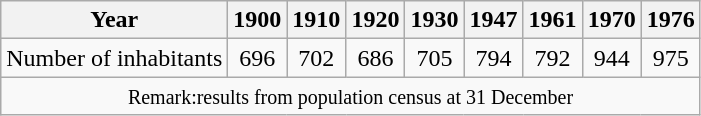<table class="wikitable">
<tr>
<th>Year</th>
<th>1900</th>
<th>1910</th>
<th>1920</th>
<th>1930</th>
<th>1947</th>
<th>1961</th>
<th>1970</th>
<th>1976</th>
</tr>
<tr>
<td>Number of inhabitants</td>
<td align="center">696</td>
<td align="center">702</td>
<td align="center">686</td>
<td align="center">705</td>
<td align="center">794</td>
<td align="center">792</td>
<td align="center">944</td>
<td align="center">975</td>
</tr>
<tr>
<td colspan=10 align="center"><small>Remark:results from population census at 31 December</small></td>
</tr>
</table>
